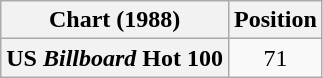<table class="wikitable plainrowheaders" style="text-align:center">
<tr>
<th align="left">Chart (1988)</th>
<th align="center">Position</th>
</tr>
<tr>
<th scope="row">US <em>Billboard</em> Hot 100</th>
<td>71</td>
</tr>
</table>
